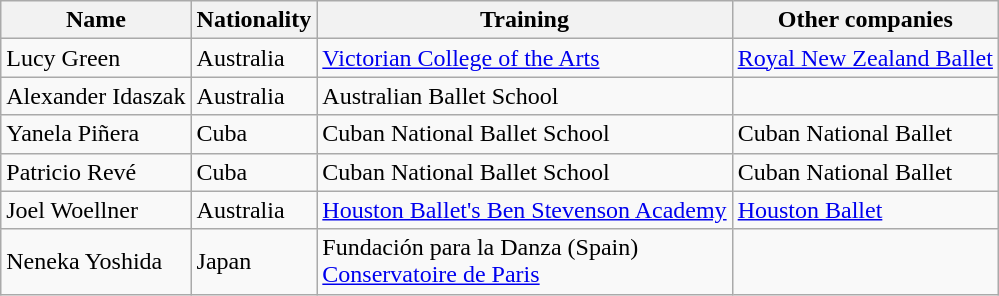<table class="wikitable">
<tr>
<th>Name</th>
<th>Nationality</th>
<th>Training</th>
<th>Other companies</th>
</tr>
<tr>
<td>Lucy Green</td>
<td>Australia</td>
<td><a href='#'>Victorian College of the Arts</a></td>
<td><a href='#'>Royal New Zealand Ballet</a></td>
</tr>
<tr>
<td>Alexander Idaszak</td>
<td>Australia</td>
<td>Australian Ballet School</td>
<td></td>
</tr>
<tr>
<td>Yanela Piñera</td>
<td>Cuba</td>
<td>Cuban National Ballet School</td>
<td>Cuban National Ballet</td>
</tr>
<tr>
<td>Patricio Revé</td>
<td>Cuba</td>
<td>Cuban National Ballet School</td>
<td>Cuban National Ballet</td>
</tr>
<tr>
<td>Joel Woellner</td>
<td>Australia</td>
<td><a href='#'>Houston Ballet's Ben Stevenson Academy</a></td>
<td><a href='#'>Houston Ballet</a></td>
</tr>
<tr>
<td>Neneka Yoshida</td>
<td>Japan</td>
<td>Fundación para la Danza (Spain)<br><a href='#'>Conservatoire de Paris</a></td>
<td></td>
</tr>
</table>
